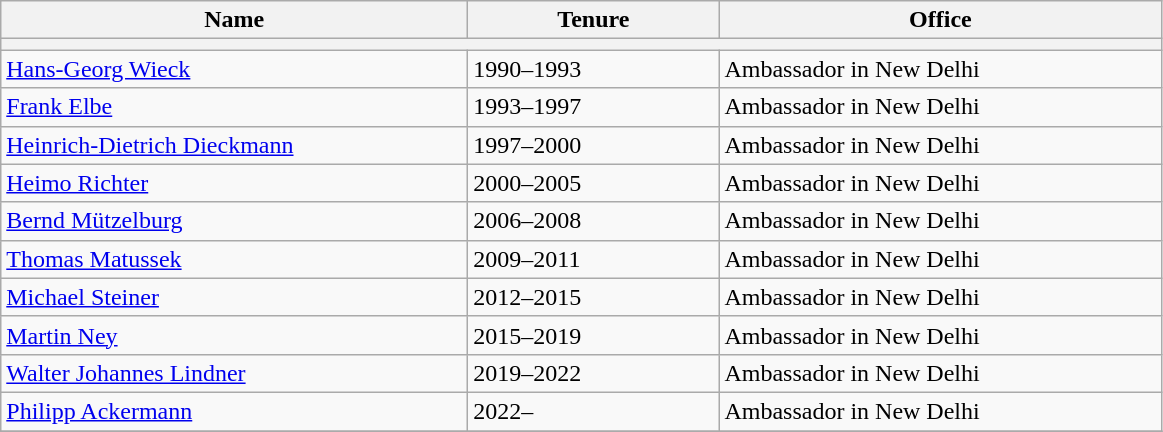<table class="wikitable">
<tr class="hintergrundfarbe5">
<th style="width:19em">Name</th>
<th style="width:10em">Tenure</th>
<th style="width:18em">Office</th>
</tr>
<tr class="hintergrundfarbe2">
<th colspan="3"></th>
</tr>
<tr>
<td><a href='#'>Hans-Georg Wieck</a></td>
<td>1990–1993</td>
<td>Ambassador in New Delhi</td>
</tr>
<tr>
<td><a href='#'>Frank Elbe</a></td>
<td>1993–1997</td>
<td>Ambassador in New Delhi</td>
</tr>
<tr>
<td><a href='#'>Heinrich-Dietrich Dieckmann</a></td>
<td>1997–2000</td>
<td>Ambassador in New Delhi</td>
</tr>
<tr>
<td><a href='#'>Heimo Richter</a></td>
<td>2000–2005</td>
<td>Ambassador in New Delhi</td>
</tr>
<tr>
<td><a href='#'>Bernd Mützelburg</a></td>
<td>2006–2008</td>
<td>Ambassador in New Delhi</td>
</tr>
<tr>
<td><a href='#'>Thomas Matussek</a></td>
<td>2009–2011</td>
<td>Ambassador in New Delhi</td>
</tr>
<tr>
<td><a href='#'>Michael Steiner</a></td>
<td>2012–2015</td>
<td>Ambassador in New Delhi</td>
</tr>
<tr>
<td><a href='#'>Martin Ney</a></td>
<td>2015–2019</td>
<td>Ambassador in New Delhi</td>
</tr>
<tr>
<td><a href='#'>Walter Johannes Lindner</a></td>
<td>2019–2022</td>
<td>Ambassador in New Delhi</td>
</tr>
<tr>
<td><a href='#'>Philipp Ackermann</a></td>
<td>2022–</td>
<td>Ambassador in New Delhi</td>
</tr>
<tr>
</tr>
</table>
